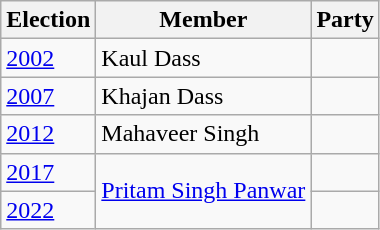<table class="wikitable sortable">
<tr>
<th>Election</th>
<th>Member</th>
<th colspan=2>Party</th>
</tr>
<tr>
<td><a href='#'>2002</a></td>
<td>Kaul Dass</td>
<td></td>
</tr>
<tr>
<td><a href='#'>2007</a></td>
<td>Khajan Dass</td>
<td></td>
</tr>
<tr>
<td><a href='#'>2012</a></td>
<td>Mahaveer Singh</td>
</tr>
<tr>
<td><a href='#'>2017</a></td>
<td rowspan=2><a href='#'>Pritam Singh Panwar</a></td>
<td></td>
</tr>
<tr>
<td><a href='#'>2022</a></td>
<td></td>
</tr>
</table>
